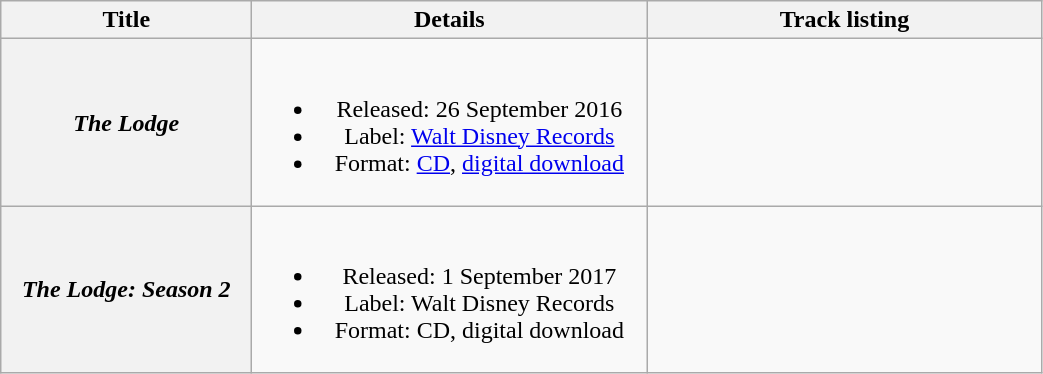<table class="wikitable plainrowheaders" style="text-align:center;">
<tr>
<th scope="col" style="width:10em;">Title</th>
<th scope="col" style="width:16em;">Details</th>
<th scope="col" style="width:16em;">Track listing</th>
</tr>
<tr>
<th scope="row"><em>The Lodge</em> </th>
<td><br><ul><li>Released: 26 September 2016</li><li>Label: <a href='#'>Walt Disney Records</a></li><li>Format: <a href='#'>CD</a>, <a href='#'>digital download</a></li></ul></td>
<td></td>
</tr>
<tr>
<th scope="row"><em>The Lodge: Season 2</em> </th>
<td><br><ul><li>Released: 1 September 2017</li><li>Label: Walt Disney Records</li><li>Format: CD, digital download</li></ul></td>
<td></td>
</tr>
</table>
